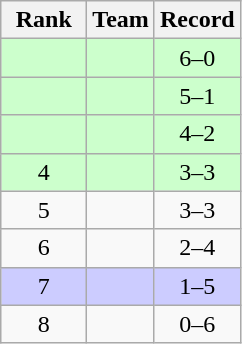<table class="wikitable" style="text-align: center">
<tr>
<th width=50>Rank</th>
<th>Team</th>
<th width=50>Record</th>
</tr>
<tr bgcolor=#ccffcc>
<td></td>
<td align=left></td>
<td>6–0</td>
</tr>
<tr bgcolor=#ccffcc>
<td></td>
<td align=left></td>
<td>5–1</td>
</tr>
<tr bgcolor=#ccffcc>
<td></td>
<td align=left></td>
<td>4–2</td>
</tr>
<tr bgcolor=#ccffcc>
<td>4</td>
<td align=left></td>
<td>3–3</td>
</tr>
<tr>
<td>5</td>
<td align=left></td>
<td>3–3</td>
</tr>
<tr>
<td>6</td>
<td align=left></td>
<td>2–4</td>
</tr>
<tr bgcolor=#ccccff>
<td>7</td>
<td align=left></td>
<td>1–5</td>
</tr>
<tr>
<td>8</td>
<td align=left></td>
<td>0–6</td>
</tr>
</table>
